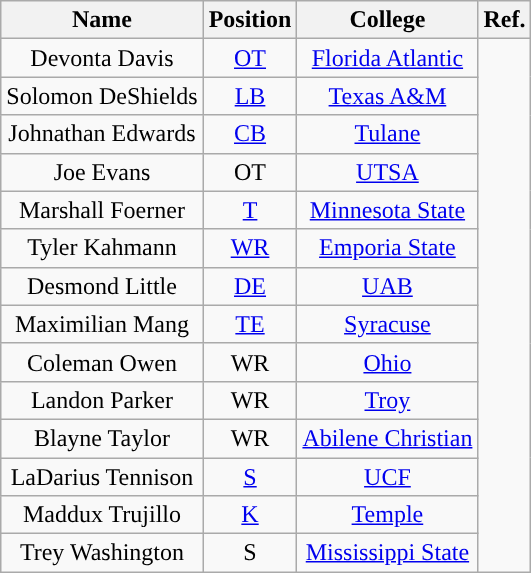<table class="wikitable" style="text-align:center">
<tr>
<th>Name</th>
<th>Position</th>
<th>College</th>
<th>Ref.</th>
</tr>
<tr>
<td>Devonta Davis</td>
<td><a href='#'>OT</a></td>
<td><a href='#'>Florida Atlantic</a></td>
<td rowspan="14"></td>
</tr>
<tr>
<td>Solomon DeShields</td>
<td><a href='#'>LB</a></td>
<td><a href='#'>Texas A&M</a></td>
</tr>
<tr>
<td>Johnathan Edwards</td>
<td><a href='#'>CB</a></td>
<td><a href='#'>Tulane</a></td>
</tr>
<tr>
<td>Joe Evans</td>
<td>OT</td>
<td><a href='#'>UTSA</a></td>
</tr>
<tr>
<td>Marshall Foerner</td>
<td><a href='#'>T</a></td>
<td><a href='#'>Minnesota State</a></td>
</tr>
<tr>
<td>Tyler Kahmann</td>
<td><a href='#'>WR</a></td>
<td><a href='#'>Emporia State</a></td>
</tr>
<tr>
<td>Desmond Little</td>
<td><a href='#'>DE</a></td>
<td><a href='#'>UAB</a></td>
</tr>
<tr>
<td>Maximilian Mang</td>
<td><a href='#'>TE</a></td>
<td><a href='#'>Syracuse</a></td>
</tr>
<tr>
<td>Coleman Owen</td>
<td>WR</td>
<td><a href='#'>Ohio</a></td>
</tr>
<tr>
<td>Landon Parker</td>
<td>WR</td>
<td><a href='#'>Troy</a></td>
</tr>
<tr>
<td>Blayne Taylor</td>
<td>WR</td>
<td><a href='#'>Abilene Christian</a></td>
</tr>
<tr>
<td>LaDarius Tennison</td>
<td><a href='#'>S</a></td>
<td><a href='#'>UCF</a></td>
</tr>
<tr>
<td>Maddux Trujillo</td>
<td><a href='#'>K</a></td>
<td><a href='#'>Temple</a></td>
</tr>
<tr>
<td>Trey Washington</td>
<td>S</td>
<td><a href='#'>Mississippi State</a></td>
</tr>
</table>
